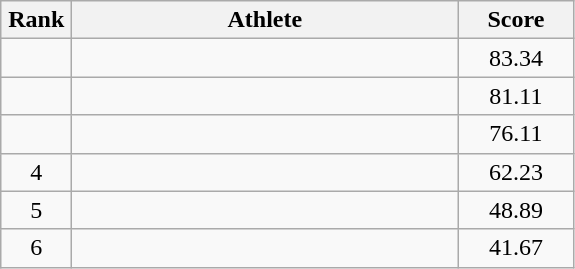<table class=wikitable style="text-align:center">
<tr>
<th width=40>Rank</th>
<th width=250>Athlete</th>
<th width=70>Score</th>
</tr>
<tr>
<td></td>
<td align=left></td>
<td>83.34</td>
</tr>
<tr>
<td></td>
<td align=left></td>
<td>81.11</td>
</tr>
<tr>
<td></td>
<td align=left></td>
<td>76.11</td>
</tr>
<tr>
<td>4</td>
<td align=left></td>
<td>62.23</td>
</tr>
<tr>
<td>5</td>
<td align=left></td>
<td>48.89</td>
</tr>
<tr>
<td>6</td>
<td align=left></td>
<td>41.67</td>
</tr>
</table>
